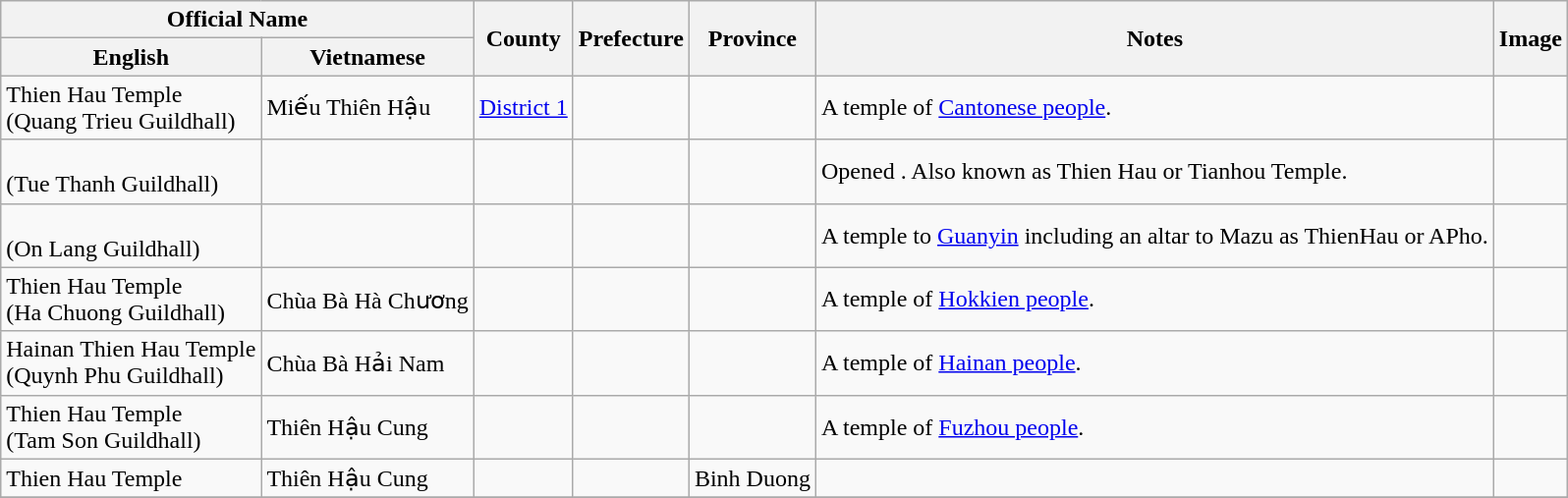<table class="wikitable sortable">
<tr>
<th colspan=2>Official Name</th>
<th rowspan=2>County</th>
<th rowspan=2>Prefecture</th>
<th rowspan=2>Province</th>
<th rowspan=2>Notes</th>
<th rowspan=2>Image</th>
</tr>
<tr>
<th>English</th>
<th>Vietnamese</th>
</tr>
<tr>
<td>Thien Hau Temple<br>(Quang Trieu Guildhall)</td>
<td>Miếu Thiên Hậu</td>
<td><a href='#'>District 1</a></td>
<td></td>
<td></td>
<td>A temple of <a href='#'>Cantonese people</a>.</td>
<td></td>
</tr>
<tr>
<td><br>(Tue Thanh Guildhall)</td>
<td></td>
<td></td>
<td></td>
<td></td>
<td>Opened . Also known as Thien Hau or Tianhou Temple.</td>
<td></td>
</tr>
<tr>
<td><br>(On Lang Guildhall)</td>
<td></td>
<td></td>
<td></td>
<td></td>
<td>A temple to <a href='#'>Guanyin</a> including an altar to Mazu as ThienHau or APho.</td>
<td></td>
</tr>
<tr>
<td>Thien Hau Temple<br>(Ha Chuong Guildhall)</td>
<td>Chùa Bà Hà Chương</td>
<td></td>
<td></td>
<td></td>
<td>A temple of <a href='#'>Hokkien people</a>.</td>
<td></td>
</tr>
<tr>
<td>Hainan Thien Hau Temple<br>(Quynh Phu Guildhall)</td>
<td>Chùa Bà Hải Nam</td>
<td></td>
<td></td>
<td></td>
<td>A temple of <a href='#'>Hainan people</a>.</td>
<td></td>
</tr>
<tr>
<td>Thien Hau Temple<br>(Tam Son Guildhall)</td>
<td>Thiên Hậu Cung</td>
<td></td>
<td></td>
<td></td>
<td>A temple of <a href='#'>Fuzhou people</a>.</td>
<td></td>
</tr>
<tr>
<td>Thien Hau Temple</td>
<td>Thiên Hậu Cung</td>
<td></td>
<td></td>
<td>Binh Duong</td>
<td></td>
<td></td>
</tr>
<tr>
</tr>
</table>
